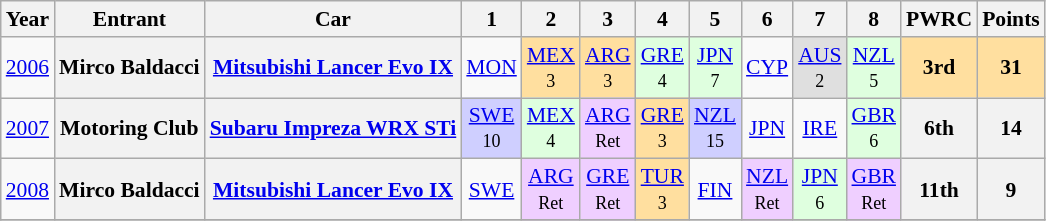<table class="wikitable" border="1" style="text-align:center; font-size:90%;">
<tr>
<th>Year</th>
<th>Entrant</th>
<th>Car</th>
<th>1</th>
<th>2</th>
<th>3</th>
<th>4</th>
<th>5</th>
<th>6</th>
<th>7</th>
<th>8</th>
<th>PWRC</th>
<th>Points</th>
</tr>
<tr>
<td><a href='#'>2006</a></td>
<th>Mirco Baldacci</th>
<th><a href='#'>Mitsubishi Lancer Evo IX</a></th>
<td><a href='#'>MON</a></td>
<td style="background:#FFDF9F;"><a href='#'>MEX</a><br><small>3</small></td>
<td style="background:#FFDF9F;"><a href='#'>ARG</a><br><small>3</small></td>
<td style="background:#DFFFDF;"><a href='#'>GRE</a><br><small>4</small></td>
<td style="background:#DFFFDF;"><a href='#'>JPN</a><br><small>7</small></td>
<td><a href='#'>CYP</a></td>
<td style="background:#DFDFDF;"><a href='#'>AUS</a><br><small>2</small></td>
<td style="background:#DFFFDF;"><a href='#'>NZL</a><br><small>5</small></td>
<td style="background:#FFDF9F;"><strong>3rd</strong></td>
<td style="background:#FFDF9F;"><strong>31</strong></td>
</tr>
<tr>
<td><a href='#'>2007</a></td>
<th>Motoring Club</th>
<th><a href='#'>Subaru Impreza WRX STi</a></th>
<td style="background:#CFCFFF;"><a href='#'>SWE</a><br><small>10</small></td>
<td style="background:#DFFFDF;"><a href='#'>MEX</a><br><small>4</small></td>
<td style="background:#EFCFFF;"><a href='#'>ARG</a><br><small>Ret</small></td>
<td style="background:#FFDF9F;"><a href='#'>GRE</a><br><small>3</small></td>
<td style="background:#CFCFFF;"><a href='#'>NZL</a><br><small>15</small></td>
<td><a href='#'>JPN</a></td>
<td><a href='#'>IRE</a></td>
<td style="background:#DFFFDF;"><a href='#'>GBR</a><br><small>6</small></td>
<th>6th</th>
<th>14</th>
</tr>
<tr>
<td><a href='#'>2008</a></td>
<th>Mirco Baldacci</th>
<th><a href='#'>Mitsubishi Lancer Evo IX</a></th>
<td><a href='#'>SWE</a></td>
<td style="background:#EFCFFF;"><a href='#'>ARG</a><br><small>Ret</small></td>
<td style="background:#EFCFFF;"><a href='#'>GRE</a><br><small>Ret</small></td>
<td style="background:#FFDF9F;"><a href='#'>TUR</a><br><small>3</small></td>
<td><a href='#'>FIN</a></td>
<td style="background:#EFCFFF;"><a href='#'>NZL</a><br><small>Ret</small></td>
<td style="background:#DFFFDF;"><a href='#'>JPN</a><br><small>6</small></td>
<td style="background:#EFCFFF;"><a href='#'>GBR</a><br><small>Ret</small></td>
<th>11th</th>
<th>9</th>
</tr>
<tr>
</tr>
</table>
